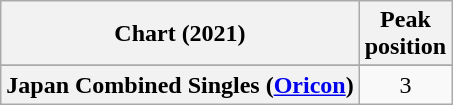<table class="wikitable sortable plainrowheaders" style="text-align:center">
<tr>
<th scope="col">Chart (2021)</th>
<th scope="col">Peak<br>position</th>
</tr>
<tr>
</tr>
<tr>
</tr>
<tr>
<th scope="row">Japan Combined Singles (<a href='#'>Oricon</a>)</th>
<td>3</td>
</tr>
</table>
